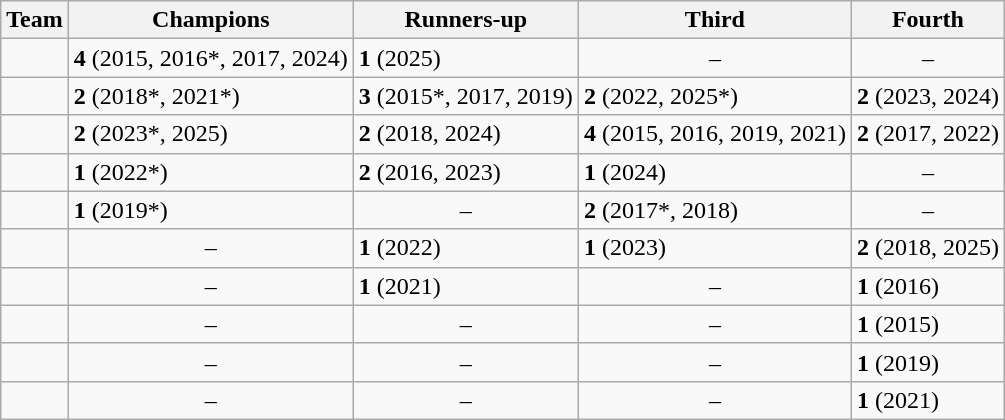<table class="wikitable sortable">
<tr>
<th>Team</th>
<th>Champions</th>
<th>Runners-up</th>
<th>Third</th>
<th>Fourth</th>
</tr>
<tr>
<td><strong></strong></td>
<td><strong>4</strong> (2015, 2016*, 2017, 2024)</td>
<td><strong>1</strong> (2025)</td>
<td align=center>–</td>
<td align=center>–</td>
</tr>
<tr>
<td><strong></strong></td>
<td><strong>2</strong> (2018*, 2021*)</td>
<td><strong>3</strong> (2015*, 2017, 2019)</td>
<td><strong>2</strong> (2022, 2025*)</td>
<td><strong>2</strong> (2023, 2024)</td>
</tr>
<tr>
<td><strong></strong></td>
<td><strong>2</strong> (2023*, 2025)</td>
<td><strong>2</strong> (2018, 2024)</td>
<td><strong>4</strong> (2015, 2016, 2019, 2021)</td>
<td><strong>2</strong> (2017, 2022)</td>
</tr>
<tr>
<td><strong></strong></td>
<td><strong>1</strong> (2022*)</td>
<td><strong>2</strong> (2016, 2023)</td>
<td><strong>1</strong> (2024)</td>
<td align=center>–</td>
</tr>
<tr>
<td><strong></strong></td>
<td><strong>1</strong> (2019*)</td>
<td align=center>–</td>
<td><strong>2</strong> (2017*, 2018)</td>
<td align=center>–</td>
</tr>
<tr>
<td></td>
<td align=center>–</td>
<td><strong>1</strong> (2022)</td>
<td><strong>1</strong> (2023)</td>
<td><strong>2</strong> (2018, 2025)</td>
</tr>
<tr>
<td></td>
<td align=center>–</td>
<td><strong>1</strong> (2021)</td>
<td align=center>–</td>
<td><strong>1</strong> (2016)</td>
</tr>
<tr>
<td></td>
<td align=center>–</td>
<td align=center>–</td>
<td align=center>–</td>
<td><strong>1</strong> (2015)</td>
</tr>
<tr>
<td></td>
<td align=center>–</td>
<td align=center>–</td>
<td align=center>–</td>
<td><strong>1</strong> (2019)</td>
</tr>
<tr>
<td></td>
<td align=center>–</td>
<td align=center>–</td>
<td align=center>–</td>
<td><strong>1</strong> (2021)</td>
</tr>
</table>
